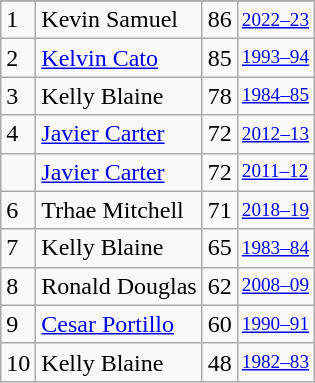<table class="wikitable">
<tr>
</tr>
<tr>
<td>1</td>
<td>Kevin Samuel</td>
<td>86</td>
<td style="font-size:80%;"><a href='#'>2022–23</a></td>
</tr>
<tr>
<td>2</td>
<td><a href='#'>Kelvin Cato</a></td>
<td>85</td>
<td style="font-size:80%;"><a href='#'>1993–94</a></td>
</tr>
<tr>
<td>3</td>
<td>Kelly Blaine</td>
<td>78</td>
<td style="font-size:80%;"><a href='#'>1984–85</a></td>
</tr>
<tr>
<td>4</td>
<td><a href='#'>Javier Carter</a></td>
<td>72</td>
<td style="font-size:80%;"><a href='#'>2012–13</a></td>
</tr>
<tr>
<td></td>
<td><a href='#'>Javier Carter</a></td>
<td>72</td>
<td style="font-size:80%;"><a href='#'>2011–12</a></td>
</tr>
<tr>
<td>6</td>
<td>Trhae Mitchell</td>
<td>71</td>
<td style="font-size:80%;"><a href='#'>2018–19</a></td>
</tr>
<tr>
<td>7</td>
<td>Kelly Blaine</td>
<td>65</td>
<td style="font-size:80%;"><a href='#'>1983–84</a></td>
</tr>
<tr>
<td>8</td>
<td>Ronald Douglas</td>
<td>62</td>
<td style="font-size:80%;"><a href='#'>2008–09</a></td>
</tr>
<tr>
<td>9</td>
<td><a href='#'>Cesar Portillo</a></td>
<td>60</td>
<td style="font-size:80%;"><a href='#'>1990–91</a></td>
</tr>
<tr>
<td>10</td>
<td>Kelly Blaine</td>
<td>48</td>
<td style="font-size:80%;"><a href='#'>1982–83</a></td>
</tr>
</table>
